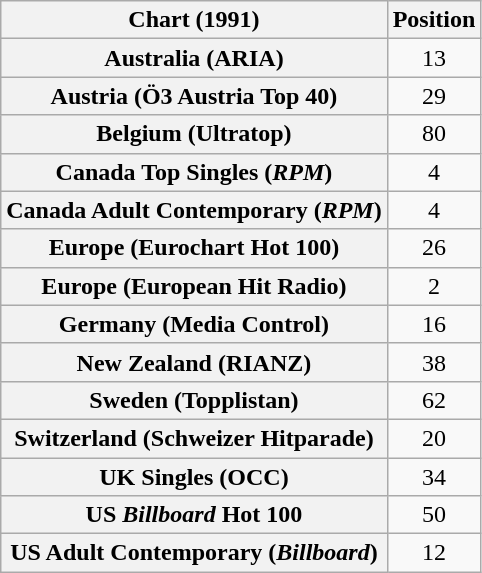<table class="wikitable sortable plainrowheaders" style="text-align:center">
<tr>
<th scope="col">Chart (1991)</th>
<th scope="col">Position</th>
</tr>
<tr>
<th scope="row">Australia (ARIA)</th>
<td>13</td>
</tr>
<tr>
<th scope="row">Austria (Ö3 Austria Top 40)</th>
<td>29</td>
</tr>
<tr>
<th scope="row">Belgium (Ultratop)</th>
<td>80</td>
</tr>
<tr>
<th scope="row">Canada Top Singles (<em>RPM</em>)</th>
<td>4</td>
</tr>
<tr>
<th scope="row">Canada Adult Contemporary (<em>RPM</em>)</th>
<td>4</td>
</tr>
<tr>
<th scope="row">Europe (Eurochart Hot 100)</th>
<td>26</td>
</tr>
<tr>
<th scope="row">Europe (European Hit Radio)</th>
<td>2</td>
</tr>
<tr>
<th scope="row">Germany (Media Control)</th>
<td>16</td>
</tr>
<tr>
<th scope="row">New Zealand (RIANZ)</th>
<td>38</td>
</tr>
<tr>
<th scope="row">Sweden (Topplistan)</th>
<td>62</td>
</tr>
<tr>
<th scope="row">Switzerland (Schweizer Hitparade)</th>
<td>20</td>
</tr>
<tr>
<th scope="row">UK Singles (OCC)</th>
<td>34</td>
</tr>
<tr>
<th scope="row">US <em>Billboard</em> Hot 100</th>
<td>50</td>
</tr>
<tr>
<th scope="row">US Adult Contemporary (<em>Billboard</em>)</th>
<td>12</td>
</tr>
</table>
